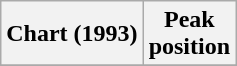<table class="wikitable sortable">
<tr>
<th>Chart (1993)</th>
<th>Peak<br>position</th>
</tr>
<tr>
</tr>
</table>
